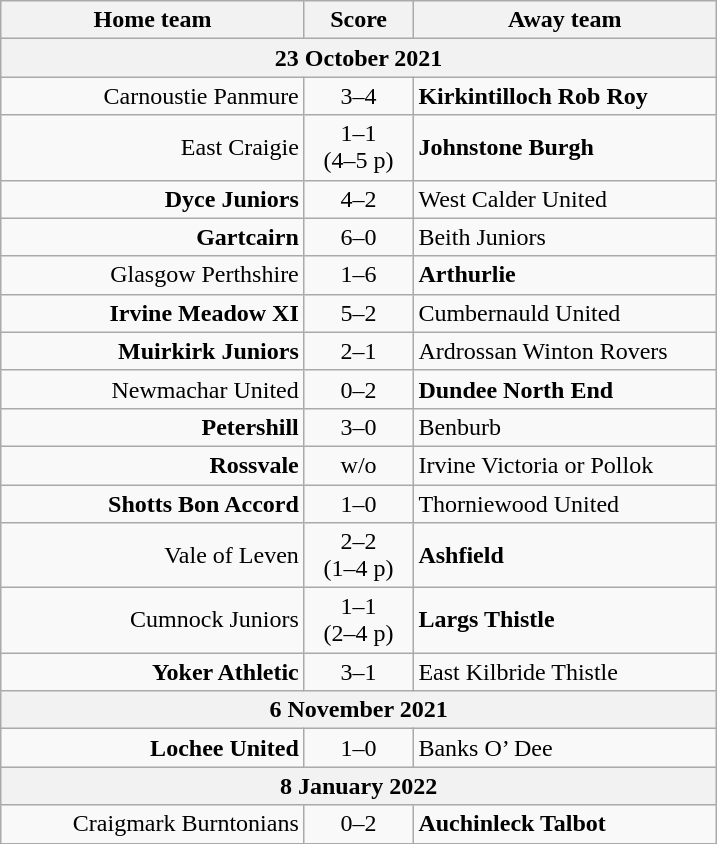<table class="wikitable" style="border-collapse: collapse;">
<tr>
<th width="195" align=right>Home team</th>
<th width="65" align=center>Score</th>
<th width="195" align=left>Away team</th>
</tr>
<tr>
<th colspan="3">23 October 2021</th>
</tr>
<tr>
<td align=right>Carnoustie Panmure</td>
<td align=center>3–4</td>
<td align=left><strong>Kirkintilloch Rob Roy</strong></td>
</tr>
<tr>
<td align=right>East Craigie</td>
<td align=center>1–1<br>(4–5 p)</td>
<td align=left><strong>Johnstone Burgh</strong></td>
</tr>
<tr>
<td align=right><strong>Dyce Juniors</strong></td>
<td align=center>4–2</td>
<td align=left>West Calder United</td>
</tr>
<tr>
<td align=right><strong>Gartcairn</strong></td>
<td align=center>6–0</td>
<td align=left>Beith Juniors</td>
</tr>
<tr>
<td align=right>Glasgow Perthshire</td>
<td align=center>1–6</td>
<td align=left><strong>Arthurlie</strong></td>
</tr>
<tr>
<td align=right><strong>Irvine Meadow XI</strong></td>
<td align=center>5–2</td>
<td align=left>Cumbernauld United</td>
</tr>
<tr>
<td align=right><strong>Muirkirk Juniors</strong></td>
<td align=center>2–1</td>
<td align=left>Ardrossan Winton Rovers</td>
</tr>
<tr>
<td align=right>Newmachar United</td>
<td align=center>0–2</td>
<td align=left><strong>Dundee North End</strong></td>
</tr>
<tr>
<td align=right><strong>Petershill</strong></td>
<td align=center>3–0</td>
<td align=left>Benburb</td>
</tr>
<tr>
<td align=right><strong>Rossvale</strong></td>
<td align=center>w/o</td>
<td align=left>Irvine Victoria or Pollok</td>
</tr>
<tr>
<td align=right><strong>Shotts Bon Accord</strong></td>
<td align=center>1–0</td>
<td align=left>Thorniewood United</td>
</tr>
<tr>
<td align=right>Vale of Leven</td>
<td align=center>2–2<br>(1–4 p)</td>
<td align=left><strong>Ashfield</strong></td>
</tr>
<tr>
<td align=right>Cumnock Juniors</td>
<td align=center>1–1<br>(2–4 p)</td>
<td align=left><strong>Largs Thistle</strong></td>
</tr>
<tr>
<td align=right><strong>Yoker Athletic</strong></td>
<td align=center>3–1</td>
<td align=left>East Kilbride Thistle</td>
</tr>
<tr>
<th colspan="3">6 November 2021</th>
</tr>
<tr>
<td align=right><strong>Lochee United</strong></td>
<td align=center>1–0</td>
<td align=left>Banks O’ Dee</td>
</tr>
<tr>
<th colspan="3">8 January 2022</th>
</tr>
<tr>
<td align=right>Craigmark Burntonians</td>
<td align=center>0–2</td>
<td align=left><strong>Auchinleck Talbot</strong></td>
</tr>
</table>
